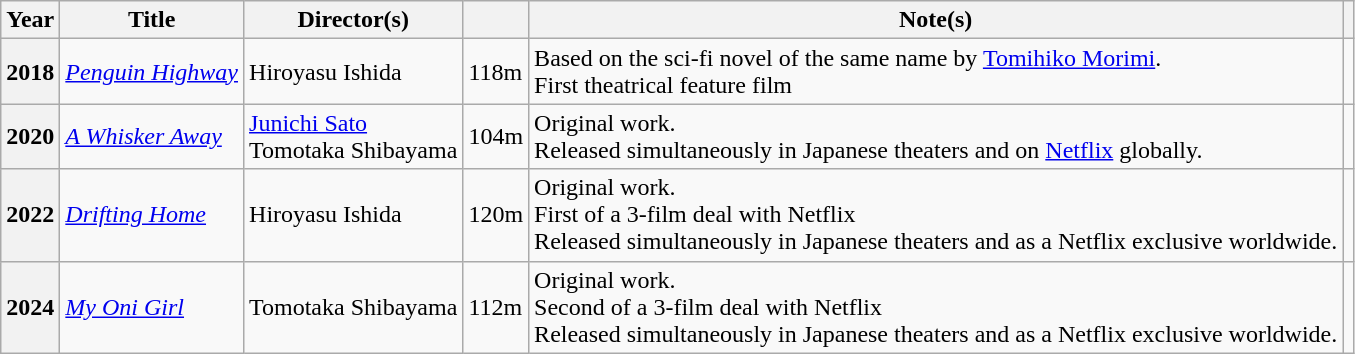<table class="wikitable sortable plainrowheaders">
<tr>
<th scope="col" class="unsortable" width=10>Year</th>
<th scope="col">Title</th>
<th scope="col">Director(s)</th>
<th scope="col"></th>
<th scope="col" class="unsortable">Note(s)</th>
<th scope="col" class="unsortable"></th>
</tr>
<tr>
<th scope="row">2018</th>
<td><em><a href='#'>Penguin Highway</a></em></td>
<td>Hiroyasu Ishida</td>
<td>118m</td>
<td style="text-align: left">Based on the sci-fi novel of the same name by <a href='#'>Tomihiko Morimi</a>.<br>First theatrical feature film</td>
<td></td>
</tr>
<tr>
<th scope="row">2020</th>
<td><em><a href='#'>A Whisker Away</a></em></td>
<td><a href='#'>Junichi Sato</a><br>Tomotaka Shibayama</td>
<td>104m</td>
<td style="text-align: left">Original work.<br>Released simultaneously in Japanese theaters and on <a href='#'>Netflix</a> globally.</td>
<td></td>
</tr>
<tr>
<th scope="row">2022</th>
<td><em><a href='#'>Drifting Home</a></em></td>
<td>Hiroyasu Ishida</td>
<td>120m</td>
<td style="text-align: left">Original work.<br>First of a 3-film deal with Netflix<br>Released simultaneously in Japanese theaters and as a Netflix exclusive worldwide.</td>
<td></td>
</tr>
<tr>
<th scope="row">2024</th>
<td><em><a href='#'>My Oni Girl</a></em></td>
<td>Tomotaka Shibayama</td>
<td>112m</td>
<td style="text-align: left">Original work.<br>Second of a 3-film deal with Netflix<br>Released simultaneously in Japanese theaters and as a Netflix exclusive worldwide.</td>
<td></td>
</tr>
</table>
